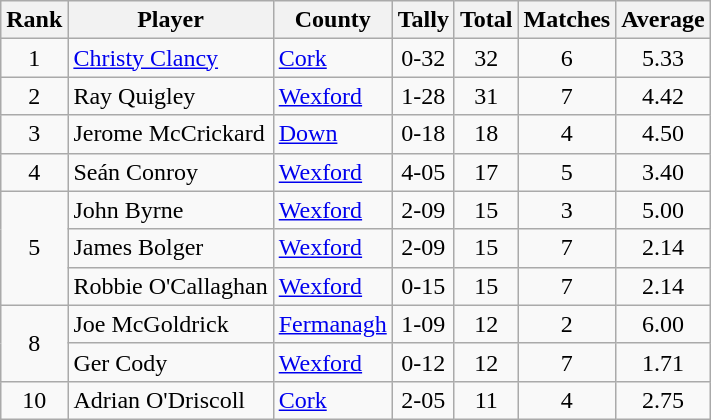<table class="wikitable">
<tr>
<th>Rank</th>
<th>Player</th>
<th>County</th>
<th>Tally</th>
<th>Total</th>
<th>Matches</th>
<th>Average</th>
</tr>
<tr>
<td rowspan=1 align=center>1</td>
<td><a href='#'>Christy Clancy</a></td>
<td><a href='#'>Cork</a></td>
<td align=center>0-32</td>
<td align=center>32</td>
<td align=center>6</td>
<td align=center>5.33</td>
</tr>
<tr>
<td rowspan=1 align=center>2</td>
<td>Ray Quigley</td>
<td><a href='#'>Wexford</a></td>
<td align=center>1-28</td>
<td align=center>31</td>
<td align=center>7</td>
<td align=center>4.42</td>
</tr>
<tr>
<td rowspan=1 align=center>3</td>
<td>Jerome McCrickard</td>
<td><a href='#'>Down</a></td>
<td align=center>0-18</td>
<td align=center>18</td>
<td align=center>4</td>
<td align=center>4.50</td>
</tr>
<tr>
<td rowspan=1 align=center>4</td>
<td>Seán Conroy</td>
<td><a href='#'>Wexford</a></td>
<td align=center>4-05</td>
<td align=center>17</td>
<td align=center>5</td>
<td align=center>3.40</td>
</tr>
<tr>
<td rowspan=3 align=center>5</td>
<td>John Byrne</td>
<td><a href='#'>Wexford</a></td>
<td align=center>2-09</td>
<td align=center>15</td>
<td align=center>3</td>
<td align=center>5.00</td>
</tr>
<tr>
<td>James Bolger</td>
<td><a href='#'>Wexford</a></td>
<td align=center>2-09</td>
<td align=center>15</td>
<td align=center>7</td>
<td align=center>2.14</td>
</tr>
<tr>
<td>Robbie O'Callaghan</td>
<td><a href='#'>Wexford</a></td>
<td align=center>0-15</td>
<td align=center>15</td>
<td align=center>7</td>
<td align=center>2.14</td>
</tr>
<tr>
<td rowspan=2 align=center>8</td>
<td>Joe McGoldrick</td>
<td><a href='#'>Fermanagh</a></td>
<td align=center>1-09</td>
<td align=center>12</td>
<td align=center>2</td>
<td align=center>6.00</td>
</tr>
<tr>
<td>Ger Cody</td>
<td><a href='#'>Wexford</a></td>
<td align=center>0-12</td>
<td align=center>12</td>
<td align=center>7</td>
<td align=center>1.71</td>
</tr>
<tr>
<td rowspan=1 align=center>10</td>
<td>Adrian O'Driscoll</td>
<td><a href='#'>Cork</a></td>
<td align=center>2-05</td>
<td align=center>11</td>
<td align=center>4</td>
<td align=center>2.75</td>
</tr>
</table>
